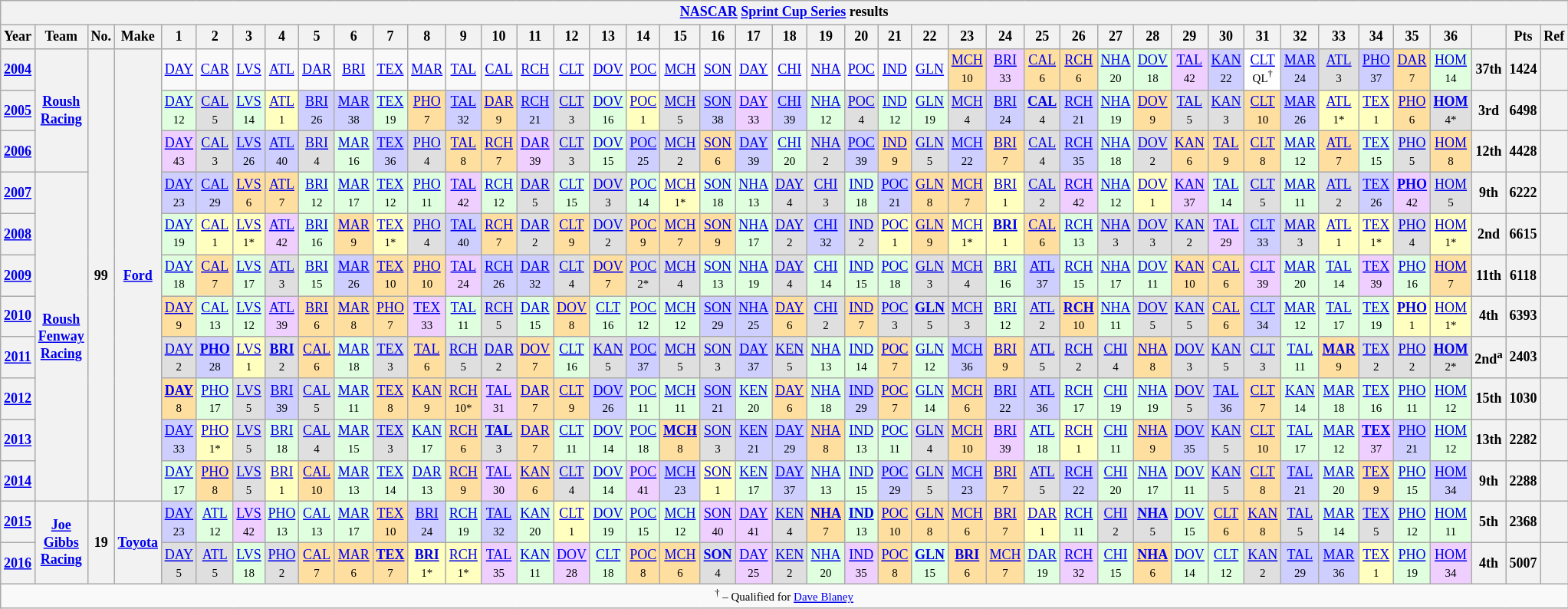<table class="wikitable" style="text-align:center; font-size:75%">
<tr>
<th colspan=45><a href='#'>NASCAR</a> <a href='#'>Sprint Cup Series</a> results</th>
</tr>
<tr>
<th>Year</th>
<th>Team</th>
<th>No.</th>
<th>Make</th>
<th>1</th>
<th>2</th>
<th>3</th>
<th>4</th>
<th>5</th>
<th>6</th>
<th>7</th>
<th>8</th>
<th>9</th>
<th>10</th>
<th>11</th>
<th>12</th>
<th>13</th>
<th>14</th>
<th>15</th>
<th>16</th>
<th>17</th>
<th>18</th>
<th>19</th>
<th>20</th>
<th>21</th>
<th>22</th>
<th>23</th>
<th>24</th>
<th>25</th>
<th>26</th>
<th>27</th>
<th>28</th>
<th>29</th>
<th>30</th>
<th>31</th>
<th>32</th>
<th>33</th>
<th>34</th>
<th>35</th>
<th>36</th>
<th></th>
<th>Pts</th>
<th>Ref</th>
</tr>
<tr>
<th><a href='#'>2004</a></th>
<th rowspan=3><a href='#'>Roush Racing</a></th>
<th rowspan=11>99</th>
<th rowspan=11><a href='#'>Ford</a></th>
<td><a href='#'>DAY</a></td>
<td><a href='#'>CAR</a></td>
<td><a href='#'>LVS</a></td>
<td><a href='#'>ATL</a></td>
<td><a href='#'>DAR</a></td>
<td><a href='#'>BRI</a></td>
<td><a href='#'>TEX</a></td>
<td><a href='#'>MAR</a></td>
<td><a href='#'>TAL</a></td>
<td><a href='#'>CAL</a></td>
<td><a href='#'>RCH</a></td>
<td><a href='#'>CLT</a></td>
<td><a href='#'>DOV</a></td>
<td><a href='#'>POC</a></td>
<td><a href='#'>MCH</a></td>
<td><a href='#'>SON</a></td>
<td><a href='#'>DAY</a></td>
<td><a href='#'>CHI</a></td>
<td><a href='#'>NHA</a></td>
<td><a href='#'>POC</a></td>
<td><a href='#'>IND</a></td>
<td><a href='#'>GLN</a></td>
<td style="background:#FFDF9F;"><a href='#'>MCH</a><br><small>10</small></td>
<td style="background:#EFCFFF;"><a href='#'>BRI</a><br><small>33</small></td>
<td style="background:#FFDF9F;"><a href='#'>CAL</a><br><small>6</small></td>
<td style="background:#FFDF9F;"><a href='#'>RCH</a><br><small>6</small></td>
<td style="background:#DFFFDF;"><a href='#'>NHA</a><br><small>20</small></td>
<td style="background:#DFFFDF;"><a href='#'>DOV</a><br><small>18</small></td>
<td style="background:#EFCFFF;"><a href='#'>TAL</a><br><small>42</small></td>
<td style="background:#CFCFFF;"><a href='#'>KAN</a><br><small>22</small></td>
<td style="background:#FFFFFF;"><a href='#'>CLT</a><br><small>QL<sup>†</sup></small></td>
<td style="background:#CFCFFF;"><a href='#'>MAR</a><br><small>24</small></td>
<td style="background:#DFDFDF;"><a href='#'>ATL</a><br><small>3</small></td>
<td style="background:#CFCFFF;"><a href='#'>PHO</a><br><small>37</small></td>
<td style="background:#FFDF9F;"><a href='#'>DAR</a><br><small>7</small></td>
<td style="background:#DFFFDF;"><a href='#'>HOM</a><br><small>14</small></td>
<th>37th</th>
<th>1424</th>
<th></th>
</tr>
<tr>
<th><a href='#'>2005</a></th>
<td style="background:#DFFFDF;"><a href='#'>DAY</a><br><small>12</small></td>
<td style="background:#DFDFDF;"><a href='#'>CAL</a><br><small>5</small></td>
<td style="background:#DFFFDF;"><a href='#'>LVS</a><br><small>14</small></td>
<td style="background:#FFFFBF;"><a href='#'>ATL</a><br><small>1</small></td>
<td style="background:#CFCFFF;"><a href='#'>BRI</a><br><small>26</small></td>
<td style="background:#CFCFFF;"><a href='#'>MAR</a><br><small>38</small></td>
<td style="background:#DFFFDF;"><a href='#'>TEX</a><br><small>19</small></td>
<td style="background:#FFDF9F;"><a href='#'>PHO</a><br><small>7</small></td>
<td style="background:#CFCFFF;"><a href='#'>TAL</a><br><small>32</small></td>
<td style="background:#FFDF9F;"><a href='#'>DAR</a><br><small>9</small></td>
<td style="background:#CFCFFF;"><a href='#'>RCH</a><br><small>21</small></td>
<td style="background:#DFDFDF;"><a href='#'>CLT</a><br><small>3</small></td>
<td style="background:#DFFFDF;"><a href='#'>DOV</a><br><small>16</small></td>
<td style="background:#FFFFBF;"><a href='#'>POC</a><br><small>1</small></td>
<td style="background:#DFDFDF;"><a href='#'>MCH</a><br><small>5</small></td>
<td style="background:#CFCFFF;"><a href='#'>SON</a><br><small>38</small></td>
<td style="background:#EFCFFF;"><a href='#'>DAY</a><br><small>33</small></td>
<td style="background:#CFCFFF;"><a href='#'>CHI</a><br><small>39</small></td>
<td style="background:#DFFFDF;"><a href='#'>NHA</a><br><small>12</small></td>
<td style="background:#DFDFDF;"><a href='#'>POC</a><br><small>4</small></td>
<td style="background:#DFFFDF;"><a href='#'>IND</a><br><small>12</small></td>
<td style="background:#DFFFDF;"><a href='#'>GLN</a><br><small>19</small></td>
<td style="background:#DFDFDF;"><a href='#'>MCH</a><br><small>4</small></td>
<td style="background:#CFCFFF;"><a href='#'>BRI</a><br><small>24</small></td>
<td style="background:#DFDFDF;"><strong><a href='#'>CAL</a></strong><br><small>4</small></td>
<td style="background:#CFCFFF;"><a href='#'>RCH</a><br><small>21</small></td>
<td style="background:#DFFFDF;"><a href='#'>NHA</a><br><small>19</small></td>
<td style="background:#FFDF9F;"><a href='#'>DOV</a><br><small>9</small></td>
<td style="background:#DFDFDF;"><a href='#'>TAL</a><br><small>5</small></td>
<td style="background:#DFDFDF;"><a href='#'>KAN</a><br><small>3</small></td>
<td style="background:#FFDF9F;"><a href='#'>CLT</a><br><small>10</small></td>
<td style="background:#CFCFFF;"><a href='#'>MAR</a><br><small>26</small></td>
<td style="background:#FFFFBF;"><a href='#'>ATL</a><br><small>1*</small></td>
<td style="background:#FFFFBF;"><a href='#'>TEX</a><br><small>1</small></td>
<td style="background:#FFDF9F;"><a href='#'>PHO</a><br><small>6</small></td>
<td style="background:#DFDFDF;"><strong><a href='#'>HOM</a></strong><br><small>4*</small></td>
<th>3rd</th>
<th>6498</th>
<th></th>
</tr>
<tr>
<th><a href='#'>2006</a></th>
<td style="background:#EFCFFF;"><a href='#'>DAY</a><br><small>43</small></td>
<td style="background:#DFDFDF;"><a href='#'>CAL</a><br><small>3</small></td>
<td style="background:#CFCFFF;"><a href='#'>LVS</a><br><small>26</small></td>
<td style="background:#CFCFFF;"><a href='#'>ATL</a><br><small>40</small></td>
<td style="background:#DFDFDF;"><a href='#'>BRI</a><br><small>4</small></td>
<td style="background:#DFFFDF;"><a href='#'>MAR</a><br><small>16</small></td>
<td style="background:#CFCFFF;"><a href='#'>TEX</a><br><small>36</small></td>
<td style="background:#DFDFDF;"><a href='#'>PHO</a><br><small>4</small></td>
<td style="background:#FFDF9F;"><a href='#'>TAL</a><br><small>8</small></td>
<td style="background:#FFDF9F;"><a href='#'>RCH</a><br><small>7</small></td>
<td style="background:#EFCFFF;"><a href='#'>DAR</a><br><small>39</small></td>
<td style="background:#DFDFDF;"><a href='#'>CLT</a><br><small>3</small></td>
<td style="background:#DFFFDF;"><a href='#'>DOV</a><br><small>15</small></td>
<td style="background:#CFCFFF;"><a href='#'>POC</a><br><small>25</small></td>
<td style="background:#DFDFDF;"><a href='#'>MCH</a><br><small>2</small></td>
<td style="background:#FFDF9F;"><a href='#'>SON</a><br><small>6</small></td>
<td style="background:#CFCFFF;"><a href='#'>DAY</a><br><small>39</small></td>
<td style="background:#DFFFDF;"><a href='#'>CHI</a><br><small>20</small></td>
<td style="background:#DFDFDF;"><a href='#'>NHA</a><br><small>2</small></td>
<td style="background:#CFCFFF;"><a href='#'>POC</a><br><small>39</small></td>
<td style="background:#FFDF9F;"><a href='#'>IND</a><br><small>9</small></td>
<td style="background:#DFDFDF;"><a href='#'>GLN</a><br><small>5</small></td>
<td style="background:#CFCFFF;"><a href='#'>MCH</a><br><small>22</small></td>
<td style="background:#FFDF9F;"><a href='#'>BRI</a><br><small>7</small></td>
<td style="background:#DFDFDF;"><a href='#'>CAL</a><br><small>4</small></td>
<td style="background:#CFCFFF;"><a href='#'>RCH</a><br><small>35</small></td>
<td style="background:#DFFFDF;"><a href='#'>NHA</a><br><small>18</small></td>
<td style="background:#DFDFDF;"><a href='#'>DOV</a><br><small>2</small></td>
<td style="background:#FFDF9F;"><a href='#'>KAN</a><br><small>6</small></td>
<td style="background:#FFDF9F;"><a href='#'>TAL</a><br><small>9</small></td>
<td style="background:#FFDF9F;"><a href='#'>CLT</a><br><small>8</small></td>
<td style="background:#DFFFDF;"><a href='#'>MAR</a><br><small>12</small></td>
<td style="background:#FFDF9F;"><a href='#'>ATL</a><br><small>7</small></td>
<td style="background:#DFFFDF;"><a href='#'>TEX</a><br><small>15</small></td>
<td style="background:#DFDFDF;"><a href='#'>PHO</a><br><small>5</small></td>
<td style="background:#FFDF9F;"><a href='#'>HOM</a><br><small>8</small></td>
<th>12th</th>
<th>4428</th>
<th></th>
</tr>
<tr>
<th><a href='#'>2007</a></th>
<th rowspan=8><a href='#'>Roush Fenway Racing</a></th>
<td style="background:#CFCFFF;"><a href='#'>DAY</a><br><small>23</small></td>
<td style="background:#CFCFFF;"><a href='#'>CAL</a><br><small>29</small></td>
<td style="background:#FFDF9F;"><a href='#'>LVS</a><br><small>6</small></td>
<td style="background:#FFDF9F;"><a href='#'>ATL</a><br><small>7</small></td>
<td style="background:#DFFFDF;"><a href='#'>BRI</a><br><small>12</small></td>
<td style="background:#DFFFDF;"><a href='#'>MAR</a><br><small>17</small></td>
<td style="background:#DFFFDF;"><a href='#'>TEX</a><br><small>12</small></td>
<td style="background:#DFFFDF;"><a href='#'>PHO</a><br><small>11</small></td>
<td style="background:#EFCFFF;"><a href='#'>TAL</a><br><small>42</small></td>
<td style="background:#DFFFDF;"><a href='#'>RCH</a><br><small>12</small></td>
<td style="background:#DFDFDF;"><a href='#'>DAR</a><br><small>5</small></td>
<td style="background:#DFFFDF;"><a href='#'>CLT</a><br><small>15</small></td>
<td style="background:#DFDFDF;"><a href='#'>DOV</a><br><small>3</small></td>
<td style="background:#DFFFDF;"><a href='#'>POC</a><br><small>14</small></td>
<td style="background:#FFFFBF;"><a href='#'>MCH</a><br><small>1*</small></td>
<td style="background:#DFFFDF;"><a href='#'>SON</a><br><small>18</small></td>
<td style="background:#DFFFDF;"><a href='#'>NHA</a><br><small>13</small></td>
<td style="background:#DFDFDF;"><a href='#'>DAY</a><br><small>4</small></td>
<td style="background:#DFDFDF;"><a href='#'>CHI</a><br><small>3</small></td>
<td style="background:#DFFFDF;"><a href='#'>IND</a><br><small>18</small></td>
<td style="background:#CFCFFF;"><a href='#'>POC</a><br><small>21</small></td>
<td style="background:#FFDF9F;"><a href='#'>GLN</a><br><small>8</small></td>
<td style="background:#FFDF9F;"><a href='#'>MCH</a><br><small>7</small></td>
<td style="background:#FFFFBF;"><a href='#'>BRI</a><br><small>1</small></td>
<td style="background:#DFDFDF;"><a href='#'>CAL</a><br><small>2</small></td>
<td style="background:#EFCFFF;"><a href='#'>RCH</a><br><small>42</small></td>
<td style="background:#DFFFDF;"><a href='#'>NHA</a><br><small>12</small></td>
<td style="background:#FFFFBF;"><a href='#'>DOV</a><br><small>1</small></td>
<td style="background:#EFCFFF;"><a href='#'>KAN</a><br><small>37</small></td>
<td style="background:#DFFFDF;"><a href='#'>TAL</a><br><small>14</small></td>
<td style="background:#DFDFDF;"><a href='#'>CLT</a><br><small>5</small></td>
<td style="background:#DFFFDF;"><a href='#'>MAR</a><br><small>11</small></td>
<td style="background:#DFDFDF;"><a href='#'>ATL</a><br><small>2</small></td>
<td style="background:#CFCFFF;"><a href='#'>TEX</a><br><small>26</small></td>
<td style="background:#EFCFFF;"><strong><a href='#'>PHO</a></strong><br><small>42</small></td>
<td style="background:#DFDFDF;"><a href='#'>HOM</a><br><small>5</small></td>
<th>9th</th>
<th>6222</th>
<th></th>
</tr>
<tr>
<th><a href='#'>2008</a></th>
<td style="background:#DFFFDF;"><a href='#'>DAY</a><br><small>19</small></td>
<td style="background:#FFFFBF;"><a href='#'>CAL</a><br><small>1</small></td>
<td style="background:#FFFFBF;"><a href='#'>LVS</a><br><small>1*</small></td>
<td style="background:#EFCFFF;"><a href='#'>ATL</a><br><small>42</small></td>
<td style="background:#DFFFDF;"><a href='#'>BRI</a><br><small>16</small></td>
<td style="background:#FFDF9F;"><a href='#'>MAR</a><br><small>9</small></td>
<td style="background:#FFFFBF;"><a href='#'>TEX</a><br><small>1*</small></td>
<td style="background:#DFDFDF;"><a href='#'>PHO</a><br><small>4</small></td>
<td style="background:#CFCFFF;"><a href='#'>TAL</a><br><small>40</small></td>
<td style="background:#FFDF9F;"><a href='#'>RCH</a><br><small>7</small></td>
<td style="background:#DFDFDF;"><a href='#'>DAR</a><br><small>2</small></td>
<td style="background:#FFDF9F;"><a href='#'>CLT</a><br><small>9</small></td>
<td style="background:#DFDFDF;"><a href='#'>DOV</a><br><small>2</small></td>
<td style="background:#FFDF9F;"><a href='#'>POC</a><br><small>9</small></td>
<td style="background:#FFDF9F;"><a href='#'>MCH</a><br><small>7</small></td>
<td style="background:#FFDF9F;"><a href='#'>SON</a><br><small>9</small></td>
<td style="background:#DFFFDF;"><a href='#'>NHA</a><br><small>17</small></td>
<td style="background:#DFDFDF;"><a href='#'>DAY</a><br><small>2</small></td>
<td style="background:#CFCFFF;"><a href='#'>CHI</a><br><small>32</small></td>
<td style="background:#DFDFDF;"><a href='#'>IND</a><br><small>2</small></td>
<td style="background:#FFFFBF;"><a href='#'>POC</a><br><small>1</small></td>
<td style="background:#FFDF9F;"><a href='#'>GLN</a><br><small>9</small></td>
<td style="background:#FFFFBF;"><a href='#'>MCH</a><br><small>1*</small></td>
<td style="background:#FFFFBF;"><strong><a href='#'>BRI</a></strong><br><small>1</small></td>
<td style="background:#FFDF9F;"><a href='#'>CAL</a><br><small>6</small></td>
<td style="background:#DFFFDF;"><a href='#'>RCH</a><br><small>13</small></td>
<td style="background:#DFDFDF;"><a href='#'>NHA</a><br><small>3</small></td>
<td style="background:#DFDFDF;"><a href='#'>DOV</a><br><small>3</small></td>
<td style="background:#DFDFDF;"><a href='#'>KAN</a><br><small>2</small></td>
<td style="background:#EFCFFF;"><a href='#'>TAL</a><br><small>29</small></td>
<td style="background:#CFCFFF;"><a href='#'>CLT</a><br><small>33</small></td>
<td style="background:#DFDFDF;"><a href='#'>MAR</a><br><small>3</small></td>
<td style="background:#FFFFBF;"><a href='#'>ATL</a><br><small>1</small></td>
<td style="background:#FFFFBF;"><a href='#'>TEX</a><br><small>1*</small></td>
<td style="background:#DFDFDF;"><a href='#'>PHO</a><br><small>4</small></td>
<td style="background:#FFFFBF;"><a href='#'>HOM</a><br><small>1*</small></td>
<th>2nd</th>
<th>6615</th>
<th></th>
</tr>
<tr>
<th><a href='#'>2009</a></th>
<td style="background:#DFFFDF;"><a href='#'>DAY</a><br><small>18</small></td>
<td style="background:#FFDF9F;"><a href='#'>CAL</a><br><small>7</small></td>
<td style="background:#DFFFDF;"><a href='#'>LVS</a><br><small>17</small></td>
<td style="background:#DFDFDF;"><a href='#'>ATL</a><br><small>3</small></td>
<td style="background:#DFFFDF;"><a href='#'>BRI</a><br><small>15</small></td>
<td style="background:#CFCFFF;"><a href='#'>MAR</a><br><small>26</small></td>
<td style="background:#FFDF9F;"><a href='#'>TEX</a><br><small>10</small></td>
<td style="background:#FFDF9F;"><a href='#'>PHO</a><br><small>10</small></td>
<td style="background:#EFCFFF;"><a href='#'>TAL</a><br><small>24</small></td>
<td style="background:#CFCFFF;"><a href='#'>RCH</a><br><small>26</small></td>
<td style="background:#CFCFFF;"><a href='#'>DAR</a><br><small>32</small></td>
<td style="background:#DFDFDF;"><a href='#'>CLT</a><br><small>4</small></td>
<td style="background:#FFDF9F;"><a href='#'>DOV</a><br><small>7</small></td>
<td style="background:#DFDFDF;"><a href='#'>POC</a><br><small>2*</small></td>
<td style="background:#DFDFDF;"><a href='#'>MCH</a><br><small>4</small></td>
<td style="background:#DFFFDF;"><a href='#'>SON</a><br><small>13</small></td>
<td style="background:#DFFFDF;"><a href='#'>NHA</a><br><small>19</small></td>
<td style="background:#DFDFDF;"><a href='#'>DAY</a><br><small>4</small></td>
<td style="background:#DFFFDF;"><a href='#'>CHI</a><br><small>14</small></td>
<td style="background:#DFFFDF;"><a href='#'>IND</a><br><small>15</small></td>
<td style="background:#DFFFDF;"><a href='#'>POC</a><br><small>18</small></td>
<td style="background:#DFDFDF;"><a href='#'>GLN</a><br><small>3</small></td>
<td style="background:#DFDFDF;"><a href='#'>MCH</a><br><small>4</small></td>
<td style="background:#DFFFDF;"><a href='#'>BRI</a><br><small>16</small></td>
<td style="background:#CFCFFF;"><a href='#'>ATL</a><br><small>37</small></td>
<td style="background:#DFFFDF;"><a href='#'>RCH</a><br><small>15</small></td>
<td style="background:#DFFFDF;"><a href='#'>NHA</a><br><small>17</small></td>
<td style="background:#DFFFDF;"><a href='#'>DOV</a><br><small>11</small></td>
<td style="background:#FFDF9F;"><a href='#'>KAN</a><br><small>10</small></td>
<td style="background:#FFDF9F;"><a href='#'>CAL</a><br><small>6</small></td>
<td style="background:#EFCFFF;"><a href='#'>CLT</a><br><small>39</small></td>
<td style="background:#DFFFDF;"><a href='#'>MAR</a><br><small>20</small></td>
<td style="background:#DFFFDF;"><a href='#'>TAL</a><br><small>14</small></td>
<td style="background:#EFCFFF;"><a href='#'>TEX</a><br><small>39</small></td>
<td style="background:#DFFFDF;"><a href='#'>PHO</a><br><small>16</small></td>
<td style="background:#FFDF9F;"><a href='#'>HOM</a><br><small>7</small></td>
<th>11th</th>
<th>6118</th>
<th></th>
</tr>
<tr>
<th><a href='#'>2010</a></th>
<td style="background:#FFDF9F;"><a href='#'>DAY</a><br><small>9</small></td>
<td style="background:#DFFFDF;"><a href='#'>CAL</a><br><small>13</small></td>
<td style="background:#DFFFDF;"><a href='#'>LVS</a><br><small>12</small></td>
<td style="background:#EFCFFF;"><a href='#'>ATL</a><br><small>39</small></td>
<td style="background:#FFDF9F;"><a href='#'>BRI</a><br><small>6</small></td>
<td style="background:#FFDF9F;"><a href='#'>MAR</a><br><small>8</small></td>
<td style="background:#FFDF9F;"><a href='#'>PHO</a><br><small>7</small></td>
<td style="background:#EFCFFF;"><a href='#'>TEX</a><br><small>33</small></td>
<td style="background:#DFFFDF;"><a href='#'>TAL</a><br><small>11</small></td>
<td style="background:#DFDFDF;"><a href='#'>RCH</a><br><small>5</small></td>
<td style="background:#DFFFDF;"><a href='#'>DAR</a><br><small>15</small></td>
<td style="background:#FFDF9F;"><a href='#'>DOV</a><br><small>8</small></td>
<td style="background:#DFFFDF;"><a href='#'>CLT</a><br><small>16</small></td>
<td style="background:#DFFFDF;"><a href='#'>POC</a><br><small>12</small></td>
<td style="background:#DFFFDF;"><a href='#'>MCH</a><br><small>12</small></td>
<td style="background:#CFCFFF;"><a href='#'>SON</a><br><small>29</small></td>
<td style="background:#CFCFFF;"><a href='#'>NHA</a><br><small>25</small></td>
<td style="background:#FFDF9F;"><a href='#'>DAY</a><br><small>6</small></td>
<td style="background:#DFDFDF;"><a href='#'>CHI</a><br><small>2</small></td>
<td style="background:#FFDF9F;"><a href='#'>IND</a><br><small>7</small></td>
<td style="background:#DFDFDF;"><a href='#'>POC</a><br><small>3</small></td>
<td style="background:#DFDFDF;"><strong><a href='#'>GLN</a></strong><br><small>5</small></td>
<td style="background:#DFDFDF;"><a href='#'>MCH</a><br><small>3</small></td>
<td style="background:#DFFFDF;"><a href='#'>BRI</a><br><small>12</small></td>
<td style="background:#DFDFDF;"><a href='#'>ATL</a><br><small>2</small></td>
<td style="background:#FFDF9F;"><strong><a href='#'>RCH</a></strong><br><small>10</small></td>
<td style="background:#DFFFDF;"><a href='#'>NHA</a><br><small>11</small></td>
<td style="background:#DFDFDF;"><a href='#'>DOV</a><br><small>5</small></td>
<td style="background:#DFDFDF;"><a href='#'>KAN</a><br><small>5</small></td>
<td style="background:#FFDF9F;"><a href='#'>CAL</a><br><small>6</small></td>
<td style="background:#CFCFFF;"><a href='#'>CLT</a><br><small>34</small></td>
<td style="background:#DFFFDF;"><a href='#'>MAR</a><br><small>12</small></td>
<td style="background:#DFFFDF;"><a href='#'>TAL</a><br><small>17</small></td>
<td style="background:#DFFFDF;"><a href='#'>TEX</a><br><small>19</small></td>
<td style="background:#FFFFBF;"><strong><a href='#'>PHO</a></strong><br><small>1</small></td>
<td style="background:#FFFFBF;"><a href='#'>HOM</a><br><small>1*</small></td>
<th>4th</th>
<th>6393</th>
<th></th>
</tr>
<tr>
<th><a href='#'>2011</a></th>
<td style="background:#DFDFDF;"><a href='#'>DAY</a><br><small>2</small></td>
<td style="background:#CFCFFF;"><strong><a href='#'>PHO</a></strong><br><small>28</small></td>
<td style="background:#FFFFBF;"><a href='#'>LVS</a><br><small>1</small></td>
<td style="background:#DFDFDF;"><strong><a href='#'>BRI</a></strong><br><small>2</small></td>
<td style="background:#FFDF9F;"><a href='#'>CAL</a><br><small>6</small></td>
<td style="background:#DFFFDF;"><a href='#'>MAR</a><br><small>18</small></td>
<td style="background:#DFDFDF;"><a href='#'>TEX</a><br><small>3</small></td>
<td style="background:#FFDF9F;"><a href='#'>TAL</a><br><small>6</small></td>
<td style="background:#DFDFDF;"><a href='#'>RCH</a><br><small>5</small></td>
<td style="background:#DFDFDF;"><a href='#'>DAR</a><br><small>2</small></td>
<td style="background:#FFDF9F;"><a href='#'>DOV</a><br><small>7</small></td>
<td style="background:#DFFFDF;"><a href='#'>CLT</a><br><small>16</small></td>
<td style="background:#DFDFDF;"><a href='#'>KAN</a><br><small>5</small></td>
<td style="background:#CFCFFF;"><a href='#'>POC</a><br><small>37</small></td>
<td style="background:#DFDFDF;"><a href='#'>MCH</a><br><small>5</small></td>
<td style="background:#DFDFDF;"><a href='#'>SON</a><br><small>3</small></td>
<td style="background:#CFCFFF;"><a href='#'>DAY</a><br><small>37</small></td>
<td style="background:#DFDFDF;"><a href='#'>KEN</a><br><small>5</small></td>
<td style="background:#DFFFDF;"><a href='#'>NHA</a><br><small>13</small></td>
<td style="background:#DFFFDF;"><a href='#'>IND</a><br><small>14</small></td>
<td style="background:#FFDF9F;"><a href='#'>POC</a><br><small>7</small></td>
<td style="background:#DFFFDF;"><a href='#'>GLN</a><br><small>12</small></td>
<td style="background:#CFCFFF;"><a href='#'>MCH</a><br><small>36</small></td>
<td style="background:#FFDF9F;"><a href='#'>BRI</a><br><small>9</small></td>
<td style="background:#DFDFDF;"><a href='#'>ATL</a><br><small>5</small></td>
<td style="background:#DFDFDF;"><a href='#'>RCH</a><br><small>2</small></td>
<td style="background:#DFDFDF;"><a href='#'>CHI</a><br><small>4</small></td>
<td style="background:#FFDF9F;"><a href='#'>NHA</a><br><small>8</small></td>
<td style="background:#DFDFDF;"><a href='#'>DOV</a><br><small>3</small></td>
<td style="background:#DFDFDF;"><a href='#'>KAN</a><br><small>5</small></td>
<td style="background:#DFDFDF;"><a href='#'>CLT</a><br><small>3</small></td>
<td style="background:#DFFFDF;"><a href='#'>TAL</a><br><small>11</small></td>
<td style="background:#FFDF9F;"><strong><a href='#'>MAR</a></strong><br><small>9</small></td>
<td style="background:#DFDFDF;"><a href='#'>TEX</a><br><small>2</small></td>
<td style="background:#DFDFDF;"><a href='#'>PHO</a><br><small>2</small></td>
<td style="background:#DFDFDF;"><strong><a href='#'>HOM</a></strong><br><small>2*</small></td>
<th>2nd<sup>a</sup></th>
<th>2403</th>
<th></th>
</tr>
<tr>
<th><a href='#'>2012</a></th>
<td style="background:#FFDF9F;"><strong><a href='#'>DAY</a></strong><br><small>8</small></td>
<td style="background:#DFFFDF;"><a href='#'>PHO</a><br><small>17</small></td>
<td style="background:#DFDFDF;"><a href='#'>LVS</a><br><small>5</small></td>
<td style="background:#CFCFFF;"><a href='#'>BRI</a><br><small>39</small></td>
<td style="background:#DFDFDF;"><a href='#'>CAL</a><br><small>5</small></td>
<td style="background:#DFFFDF;"><a href='#'>MAR</a><br><small>11</small></td>
<td style="background:#FFDF9F;"><a href='#'>TEX</a><br><small>8</small></td>
<td style="background:#FFDF9F;"><a href='#'>KAN</a><br><small>9</small></td>
<td style="background:#FFDF9F;"><a href='#'>RCH</a><br><small>10*</small></td>
<td style="background:#EFCFFF;"><a href='#'>TAL</a><br><small>31</small></td>
<td style="background:#FFDF9F;"><a href='#'>DAR</a><br><small>7</small></td>
<td style="background:#FFDF9F;"><a href='#'>CLT</a><br><small>9</small></td>
<td style="background:#CFCFFF;"><a href='#'>DOV</a><br><small>26</small></td>
<td style="background:#DFFFDF;"><a href='#'>POC</a><br><small>11</small></td>
<td style="background:#DFFFDF;"><a href='#'>MCH</a><br><small>11</small></td>
<td style="background:#CFCFFF;"><a href='#'>SON</a><br><small>21</small></td>
<td style="background:#DFFFDF;"><a href='#'>KEN</a><br><small>20</small></td>
<td style="background:#FFDF9F;"><a href='#'>DAY</a><br><small>6</small></td>
<td style="background:#DFFFDF;"><a href='#'>NHA</a><br><small>18</small></td>
<td style="background:#CFCFFF;"><a href='#'>IND</a><br><small>29</small></td>
<td style="background:#FFDF9F;"><a href='#'>POC</a><br><small>7</small></td>
<td style="background:#DFFFDF;"><a href='#'>GLN</a><br><small>14</small></td>
<td style="background:#FFDF9F;"><a href='#'>MCH</a><br><small>6</small></td>
<td style="background:#CFCFFF;"><a href='#'>BRI</a><br><small>22</small></td>
<td style="background:#CFCFFF;"><a href='#'>ATL</a><br><small>36</small></td>
<td style="background:#DFFFDF;"><a href='#'>RCH</a><br><small>17</small></td>
<td style="background:#DFFFDF;"><a href='#'>CHI</a><br><small>19</small></td>
<td style="background:#DFFFDF;"><a href='#'>NHA</a><br><small>19</small></td>
<td style="background:#DFDFDF;"><a href='#'>DOV</a><br><small>5</small></td>
<td style="background:#CFCFFF;"><a href='#'>TAL</a><br><small>36</small></td>
<td style="background:#FFDF9F;"><a href='#'>CLT</a><br><small>7</small></td>
<td style="background:#DFFFDF;"><a href='#'>KAN</a><br><small>14</small></td>
<td style="background:#DFFFDF;"><a href='#'>MAR</a><br><small>18</small></td>
<td style="background:#DFFFDF;"><a href='#'>TEX</a><br><small>16</small></td>
<td style="background:#DFFFDF;"><a href='#'>PHO</a><br><small>11</small></td>
<td style="background:#DFFFDF;"><a href='#'>HOM</a><br><small>12</small></td>
<th>15th</th>
<th>1030</th>
<th></th>
</tr>
<tr>
<th><a href='#'>2013</a></th>
<td style="background:#CFCFFF;"><a href='#'>DAY</a><br><small>33</small></td>
<td style="background:#FFFFBF;"><a href='#'>PHO</a><br><small>1*</small></td>
<td style="background:#DFDFDF;"><a href='#'>LVS</a><br><small>5</small></td>
<td style="background:#DFFFDF;"><a href='#'>BRI</a><br><small>18</small></td>
<td style="background:#DFDFDF;"><a href='#'>CAL</a><br><small>4</small></td>
<td style="background:#DFFFDF;"><a href='#'>MAR</a><br><small>15</small></td>
<td style="background:#DFDFDF;"><a href='#'>TEX</a><br><small>3</small></td>
<td style="background:#DFFFDF;"><a href='#'>KAN</a><br><small>17</small></td>
<td style="background:#FFDF9F;"><a href='#'>RCH</a><br><small>6</small></td>
<td style="background:#DFDFDF;"><strong><a href='#'>TAL</a></strong><br><small>3</small></td>
<td style="background:#FFDF9F;"><a href='#'>DAR</a><br><small>7</small></td>
<td style="background:#DFFFDF;"><a href='#'>CLT</a><br><small>11</small></td>
<td style="background:#DFFFDF;"><a href='#'>DOV</a><br><small>14</small></td>
<td style="background:#DFFFDF;"><a href='#'>POC</a><br><small>18</small></td>
<td style="background:#FFDF9F;"><strong><a href='#'>MCH</a></strong><br><small>8</small></td>
<td style="background:#DFDFDF;"><a href='#'>SON</a><br><small>3</small></td>
<td style="background:#CFCFFF;"><a href='#'>KEN</a><br><small>21</small></td>
<td style="background:#CFCFFF;"><a href='#'>DAY</a><br><small>29</small></td>
<td style="background:#FFDF9F;"><a href='#'>NHA</a><br><small>8</small></td>
<td style="background:#DFFFDF;"><a href='#'>IND</a><br><small>13</small></td>
<td style="background:#DFFFDF;"><a href='#'>POC</a><br><small>11</small></td>
<td style="background:#DFDFDF;"><a href='#'>GLN</a><br><small>4</small></td>
<td style="background:#FFDF9F;"><a href='#'>MCH</a><br><small>10</small></td>
<td style="background:#EFCFFF;"><a href='#'>BRI</a><br><small>39</small></td>
<td style="background:#DFFFDF;"><a href='#'>ATL</a><br><small>18</small></td>
<td style="background:#FFFFBF;"><a href='#'>RCH</a><br><small>1</small></td>
<td style="background:#DFFFDF;"><a href='#'>CHI</a><br><small>11</small></td>
<td style="background:#FFDF9F;"><a href='#'>NHA</a><br><small>9</small></td>
<td style="background:#CFCFFF;"><a href='#'>DOV</a><br><small>35</small></td>
<td style="background:#DFDFDF;"><a href='#'>KAN</a><br><small>5</small></td>
<td style="background:#FFDF9F;"><a href='#'>CLT</a><br><small>10</small></td>
<td style="background:#DFFFDF;"><a href='#'>TAL</a><br><small>17</small></td>
<td style="background:#DFFFDF;"><a href='#'>MAR</a><br><small>12</small></td>
<td style="background:#EFCFFF;"><strong><a href='#'>TEX</a></strong><br><small>37</small></td>
<td style="background:#CFCFFF;"><a href='#'>PHO</a><br><small>21</small></td>
<td style="background:#DFFFDF;"><a href='#'>HOM</a><br><small>12</small></td>
<th>13th</th>
<th>2282</th>
<th></th>
</tr>
<tr>
<th><a href='#'>2014</a></th>
<td style="background:#DFFFDF;"><a href='#'>DAY</a><br><small>17</small></td>
<td style="background:#FFDF9F;"><a href='#'>PHO</a><br><small>8</small></td>
<td style="background:#DFDFDF;"><a href='#'>LVS</a><br><small>5</small></td>
<td style="background:#FFFFBF;"><a href='#'>BRI</a><br><small>1</small></td>
<td style="background:#FFDF9F;"><a href='#'>CAL</a><br><small>10</small></td>
<td style="background:#DFFFDF;"><a href='#'>MAR</a><br><small>13</small></td>
<td style="background:#DFFFDF;"><a href='#'>TEX</a><br><small>14</small></td>
<td style="background:#DFFFDF;"><a href='#'>DAR</a><br><small>13</small></td>
<td style="background:#FFDF9F;"><a href='#'>RCH</a><br><small>9</small></td>
<td style="background:#EFCFFF;"><a href='#'>TAL</a><br><small>30</small></td>
<td style="background:#FFDF9F;"><a href='#'>KAN</a><br><small>6</small></td>
<td style="background:#DFDFDF;"><a href='#'>CLT</a><br><small>4</small></td>
<td style="background:#DFFFDF;"><a href='#'>DOV</a><br><small>14</small></td>
<td style="background:#EFCFFF;"><a href='#'>POC</a><br><small>41</small></td>
<td style="background:#CFCFFF;"><a href='#'>MCH</a><br><small>23</small></td>
<td style="background:#FFFFBF;"><a href='#'>SON</a><br><small>1</small></td>
<td style="background:#DFFFDF;"><a href='#'>KEN</a><br><small>17</small></td>
<td style="background:#CFCFFF;"><a href='#'>DAY</a><br><small>37</small></td>
<td style="background:#DFFFDF;"><a href='#'>NHA</a><br><small>13</small></td>
<td style="background:#DFFFDF;"><a href='#'>IND</a><br><small>15</small></td>
<td style="background:#CFCFFF;"><a href='#'>POC</a><br><small>29</small></td>
<td style="background:#DFDFDF;"><a href='#'>GLN</a><br><small>5</small></td>
<td style="background:#CFCFFF;"><a href='#'>MCH</a><br><small>23</small></td>
<td style="background:#FFDF9F;"><a href='#'>BRI</a><br><small>7</small></td>
<td style="background:#DFDFDF;"><a href='#'>ATL</a><br><small>5</small></td>
<td style="background:#CFCFFF;"><a href='#'>RCH</a><br><small>22</small></td>
<td style="background:#DFFFDF;"><a href='#'>CHI</a><br><small>20</small></td>
<td style="background:#DFFFDF;"><a href='#'>NHA</a><br><small>17</small></td>
<td style="background:#DFFFDF;"><a href='#'>DOV</a><br><small>11</small></td>
<td style="background:#DFDFDF;"><a href='#'>KAN</a><br><small>5</small></td>
<td style="background:#FFDF9F;"><a href='#'>CLT</a><br><small>8</small></td>
<td style="background:#CFCFFF;"><a href='#'>TAL</a><br><small>21</small></td>
<td style="background:#DFFFDF;"><a href='#'>MAR</a><br><small>20</small></td>
<td style="background:#FFDF9F;"><a href='#'>TEX</a><br><small>9</small></td>
<td style="background:#DFFFDF;"><a href='#'>PHO</a><br><small>15</small></td>
<td style="background:#CFCFFF;"><a href='#'>HOM</a><br><small>34</small></td>
<th>9th</th>
<th>2288</th>
<th></th>
</tr>
<tr>
<th><a href='#'>2015</a></th>
<th rowspan=2><a href='#'>Joe Gibbs Racing</a></th>
<th rowspan=2>19</th>
<th rowspan=2><a href='#'>Toyota</a></th>
<td style="background:#CFCFFF;"><a href='#'>DAY</a><br><small>23</small></td>
<td style="background:#DFFFDF;"><a href='#'>ATL</a><br><small>12</small></td>
<td style="background:#EFCFFF;"><a href='#'>LVS</a><br><small>42</small></td>
<td style="background:#DFFFDF;"><a href='#'>PHO</a><br><small>13</small></td>
<td style="background:#DFFFDF;"><a href='#'>CAL</a><br><small>13</small></td>
<td style="background:#DFFFDF;"><a href='#'>MAR</a><br><small>17</small></td>
<td style="background:#FFDF9F;"><a href='#'>TEX</a><br><small>10</small></td>
<td style="background:#CFCFFF;"><a href='#'>BRI</a><br><small>24</small></td>
<td style="background:#DFFFDF;"><a href='#'>RCH</a><br><small>19</small></td>
<td style="background:#CFCFFF;"><a href='#'>TAL</a><br><small>32</small></td>
<td style="background:#DFFFDF;"><a href='#'>KAN</a><br><small>20</small></td>
<td style="background:#FFFFBF;"><a href='#'>CLT</a><br><small>1</small></td>
<td style="background:#DFFFDF;"><a href='#'>DOV</a><br><small>19</small></td>
<td style="background:#DFFFDF;"><a href='#'>POC</a><br><small>15</small></td>
<td style="background:#DFFFDF;"><a href='#'>MCH</a><br><small>12</small></td>
<td style="background:#EFCFFF;"><a href='#'>SON</a><br><small>40</small></td>
<td style="background:#EFCFFF;"><a href='#'>DAY</a><br><small>41</small></td>
<td style="background:#DFDFDF;"><a href='#'>KEN</a><br><small>4</small></td>
<td style="background:#FFDF9F;"><strong><a href='#'>NHA</a></strong><br><small>7</small></td>
<td style="background:#DFFFDF;"><strong><a href='#'>IND</a></strong><br><small>13</small></td>
<td style="background:#FFDF9F;"><a href='#'>POC</a><br><small>10</small></td>
<td style="background:#FFDF9F;"><a href='#'>GLN</a><br><small>8</small></td>
<td style="background:#FFDF9F;"><a href='#'>MCH</a><br><small>6</small></td>
<td style="background:#FFDF9F;"><a href='#'>BRI</a><br><small>7</small></td>
<td style="background:#FFFFBF;"><a href='#'>DAR</a><br><small>1</small></td>
<td style="background:#DFFFDF;"><a href='#'>RCH</a><br><small>11</small></td>
<td style="background:#DFDFDF;"><a href='#'>CHI</a><br><small>2</small></td>
<td style="background:#DFDFDF;"><strong><a href='#'>NHA</a></strong><br><small>5</small></td>
<td style="background:#DFFFDF;"><a href='#'>DOV</a><br><small>15</small></td>
<td style="background:#FFDF9F;"><a href='#'>CLT</a><br><small>6</small></td>
<td style="background:#FFDF9F;"><a href='#'>KAN</a><br><small>8</small></td>
<td style="background:#DFDFDF;"><a href='#'>TAL</a><br><small>5</small></td>
<td style="background:#DFFFDF;"><a href='#'>MAR</a><br><small>14</small></td>
<td style="background:#DFDFDF;"><a href='#'>TEX</a><br><small>5</small></td>
<td style="background:#DFFFDF;"><a href='#'>PHO</a><br><small>12</small></td>
<td style="background:#DFFFDF;"><a href='#'>HOM</a><br><small>11</small></td>
<th>5th</th>
<th>2368</th>
<th></th>
</tr>
<tr>
<th><a href='#'>2016</a></th>
<td style="background:#DFDFDF;"><a href='#'>DAY</a><br><small>5</small></td>
<td style="background:#DFDFDF;"><a href='#'>ATL</a><br><small>5</small></td>
<td style="background:#DFFFDF;"><a href='#'>LVS</a><br><small>18</small></td>
<td style="background:#DFDFDF;"><a href='#'>PHO</a><br><small>2</small></td>
<td style="background:#FFDF9F;"><a href='#'>CAL</a><br><small>7</small></td>
<td style="background:#FFDF9F;"><a href='#'>MAR</a><br><small>6</small></td>
<td style="background:#FFDF9F;"><strong><a href='#'>TEX</a></strong><br><small>7</small></td>
<td style="background:#FFFFBF;"><strong><a href='#'>BRI</a></strong><br><small>1*</small></td>
<td style="background:#FFFFBF;"><a href='#'>RCH</a><br><small>1*</small></td>
<td style="background:#EFCFFF;"><a href='#'>TAL</a><br><small>35</small></td>
<td style="background:#DFFFDF;"><a href='#'>KAN</a><br><small>11</small></td>
<td style="background:#EFCFFF;"><a href='#'>DOV</a><br><small>28</small></td>
<td style="background:#DFFFDF;"><a href='#'>CLT</a><br><small>18</small></td>
<td style="background:#FFDF9F;"><a href='#'>POC</a><br><small>8</small></td>
<td style="background:#FFDF9F;"><a href='#'>MCH</a><br><small>6</small></td>
<td style="background:#DFDFDF;"><strong><a href='#'>SON</a></strong><br><small>4</small></td>
<td style="background:#EFCFFF;"><a href='#'>DAY</a><br><small>25</small></td>
<td style="background:#DFDFDF;"><a href='#'>KEN</a><br><small>2</small></td>
<td style="background:#DFFFDF;"><a href='#'>NHA</a><br><small>20</small></td>
<td style="background:#EFCFFF;"><a href='#'>IND</a><br><small>35</small></td>
<td style="background:#FFDF9F;"><a href='#'>POC</a><br><small>8</small></td>
<td style="background:#DFFFDF;"><strong><a href='#'>GLN</a></strong><br><small>15</small></td>
<td style="background:#FFDF9F;"><strong><a href='#'>BRI</a></strong><br><small>6</small></td>
<td style="background:#FFDF9F;"><a href='#'>MCH</a><br><small>7</small></td>
<td style="background:#DFFFDF;"><a href='#'>DAR</a><br><small>19</small></td>
<td style="background:#EFCFFF;"><a href='#'>RCH</a><br><small>32</small></td>
<td style="background:#DFFFDF;"><a href='#'>CHI</a><br><small>15</small></td>
<td style="background:#FFDF9F;"><strong><a href='#'>NHA</a></strong><br><small>6</small></td>
<td style="background:#DFFFDF;"><a href='#'>DOV</a><br><small>14</small></td>
<td style="background:#DFFFDF;"><a href='#'>CLT</a><br><small>12</small></td>
<td style="background:#DFDFDF;"><a href='#'>KAN</a><br><small>2</small></td>
<td style="background:#CFCFFF;"><a href='#'>TAL</a><br><small>29</small></td>
<td style="background:#CFCFFF;"><a href='#'>MAR</a><br><small>36</small></td>
<td style="background:#FFFFBF;"><a href='#'>TEX</a><br><small>1</small></td>
<td style="background:#DFFFDF;"><a href='#'>PHO</a><br><small>19</small></td>
<td style="background:#EFCFFF;"><a href='#'>HOM</a><br><small>34</small></td>
<th>4th</th>
<th>5007</th>
<th></th>
</tr>
<tr>
<td colspan=43><small><sup>†</sup> – Qualified for <a href='#'>Dave Blaney</a></small></td>
</tr>
</table>
